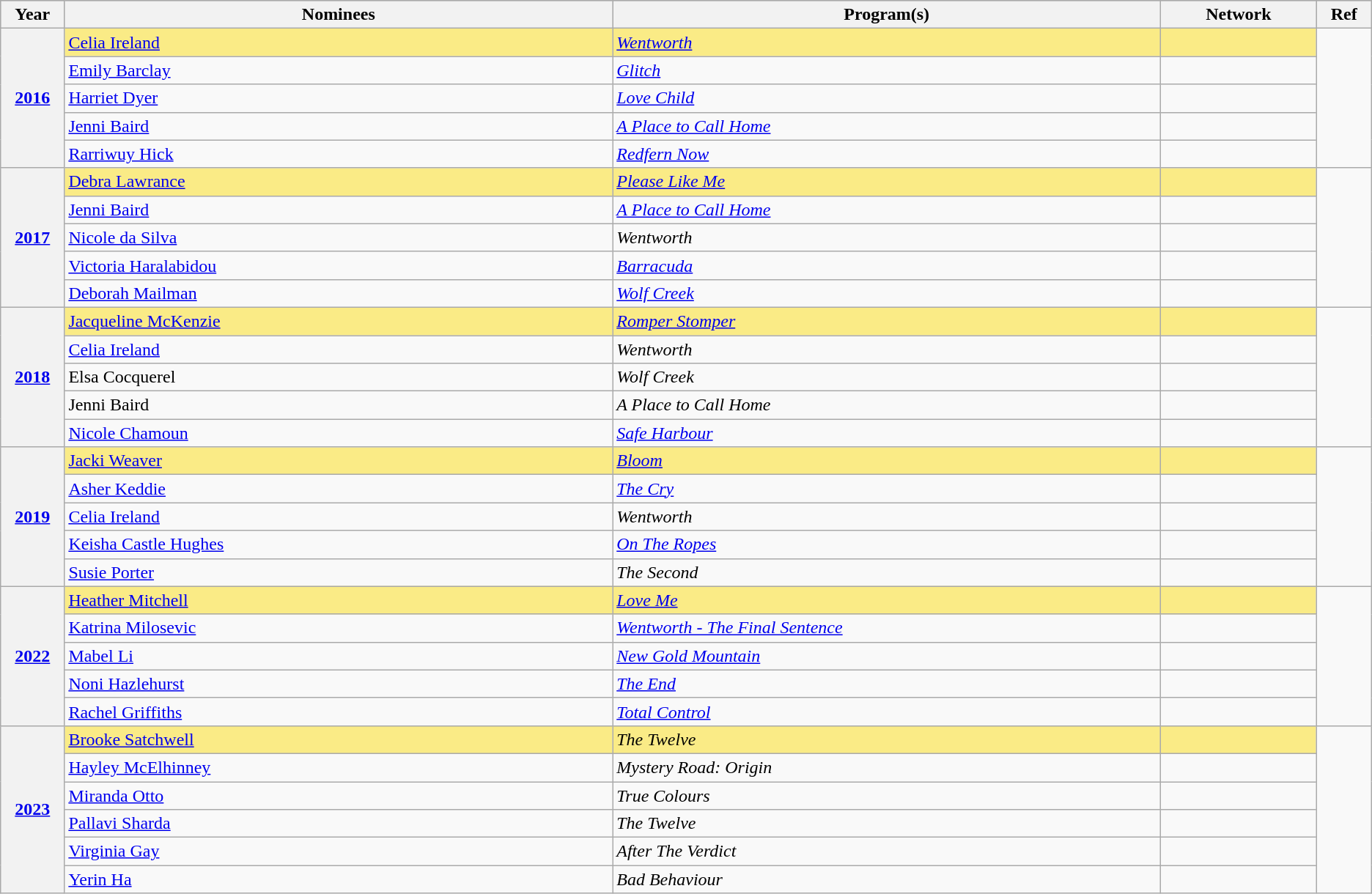<table class="wikitable sortable">
<tr style="background:#bebebe;">
<th scope="col" style="width:1%;">Year</th>
<th scope="col" style="width:16%;">Nominees</th>
<th scope="col" style="width:16%;">Program(s)</th>
<th scope="col" style="width:4%;">Network</th>
<th scope="col" style="width:1%;" class="unsortable">Ref</th>
</tr>
<tr>
<th scope="row" rowspan="5" style="text-align:center"><a href='#'>2016</a></th>
<td style="background:#FAEB86"><a href='#'>Celia Ireland</a></td>
<td style="background:#FAEB86"><em><a href='#'>Wentworth</a></em></td>
<td style="background:#FAEB86"></td>
<td rowspan="5"></td>
</tr>
<tr>
<td><a href='#'>Emily Barclay</a></td>
<td><em><a href='#'>Glitch</a></em></td>
<td></td>
</tr>
<tr>
<td><a href='#'>Harriet Dyer</a></td>
<td><em><a href='#'>Love Child</a></em></td>
<td></td>
</tr>
<tr>
<td><a href='#'>Jenni Baird</a></td>
<td><em><a href='#'>A Place to Call Home</a></em></td>
<td></td>
</tr>
<tr>
<td><a href='#'>Rarriwuy Hick</a></td>
<td><em><a href='#'>Redfern Now</a></em></td>
<td></td>
</tr>
<tr>
<th scope="row" rowspan="5" style="text-align:center"><a href='#'>2017</a></th>
<td style="background:#FAEB86"><a href='#'>Debra Lawrance</a></td>
<td style="background:#FAEB86"><em><a href='#'>Please Like Me</a></em></td>
<td style="background:#FAEB86"></td>
<td rowspan="5"></td>
</tr>
<tr>
<td><a href='#'>Jenni Baird</a></td>
<td><em><a href='#'>A Place to Call Home</a></em></td>
<td></td>
</tr>
<tr>
<td><a href='#'>Nicole da Silva</a></td>
<td><em>Wentworth</em></td>
<td></td>
</tr>
<tr>
<td><a href='#'>Victoria Haralabidou</a></td>
<td><em><a href='#'>Barracuda</a></em></td>
<td></td>
</tr>
<tr>
<td><a href='#'>Deborah Mailman</a></td>
<td><em><a href='#'>Wolf Creek</a></em></td>
<td></td>
</tr>
<tr>
<th scope="row" rowspan="5" style="text-align:center"><a href='#'>2018</a></th>
<td style="background:#FAEB86"><a href='#'>Jacqueline McKenzie</a></td>
<td style="background:#FAEB86"><em><a href='#'>Romper Stomper</a></em></td>
<td style="background:#FAEB86"></td>
<td rowspan="5"></td>
</tr>
<tr>
<td><a href='#'>Celia Ireland</a></td>
<td><em>Wentworth</em></td>
<td></td>
</tr>
<tr>
<td>Elsa Cocquerel</td>
<td><em>Wolf Creek</em></td>
<td></td>
</tr>
<tr>
<td>Jenni Baird</td>
<td><em>A Place to Call Home</em></td>
<td></td>
</tr>
<tr>
<td><a href='#'>Nicole Chamoun</a></td>
<td><em><a href='#'>Safe Harbour</a></em></td>
<td></td>
</tr>
<tr>
<th scope="row" rowspan="5" style="text-align:center"><a href='#'>2019</a></th>
<td style="background:#FAEB86"><a href='#'>Jacki Weaver</a></td>
<td style="background:#FAEB86"><em><a href='#'>Bloom</a></em></td>
<td style="background:#FAEB86"></td>
<td rowspan="5" style="text-align:center;"></td>
</tr>
<tr>
<td><a href='#'>Asher Keddie</a></td>
<td><em><a href='#'>The Cry</a></em></td>
<td></td>
</tr>
<tr>
<td><a href='#'>Celia Ireland</a></td>
<td><em>Wentworth</em></td>
<td></td>
</tr>
<tr>
<td><a href='#'>Keisha Castle Hughes</a></td>
<td><em><a href='#'>On The Ropes</a></em></td>
<td></td>
</tr>
<tr>
<td><a href='#'>Susie Porter</a></td>
<td><em>The Second</em></td>
<td></td>
</tr>
<tr>
<th scope="row" rowspan="5" style="text-align:center"><a href='#'>2022</a></th>
<td style="background:#FAEB86"><a href='#'>Heather Mitchell</a></td>
<td style="background:#FAEB86"><em><a href='#'>Love Me</a></em></td>
<td style="background:#FAEB86"></td>
<td rowspan="5"></td>
</tr>
<tr>
<td><a href='#'>Katrina Milosevic</a></td>
<td><em><a href='#'>Wentworth - The Final Sentence</a></em></td>
<td></td>
</tr>
<tr>
<td><a href='#'>Mabel Li</a></td>
<td><em><a href='#'>New Gold Mountain</a></em></td>
<td></td>
</tr>
<tr>
<td><a href='#'>Noni Hazlehurst</a></td>
<td><em><a href='#'>The End</a></em></td>
<td></td>
</tr>
<tr>
<td><a href='#'>Rachel Griffiths</a></td>
<td><em><a href='#'>Total Control</a></em></td>
<td></td>
</tr>
<tr>
<th rowspan="6"><a href='#'>2023</a></th>
<td style="background:#FAEB86"><a href='#'>Brooke Satchwell</a></td>
<td style="background:#FAEB86"><em>The Twelve</em></td>
<td style="background:#FAEB86"></td>
<td rowspan="6"></td>
</tr>
<tr>
<td><a href='#'>Hayley McElhinney</a></td>
<td><em>Mystery Road: Origin</em></td>
<td></td>
</tr>
<tr>
<td><a href='#'>Miranda Otto</a></td>
<td><em>True Colours</em></td>
<td></td>
</tr>
<tr>
<td><a href='#'>Pallavi Sharda</a></td>
<td><em>The Twelve</em></td>
<td></td>
</tr>
<tr>
<td><a href='#'>Virginia Gay</a></td>
<td><em>After The Verdict</em></td>
<td></td>
</tr>
<tr>
<td><a href='#'>Yerin Ha</a></td>
<td><em>Bad Behaviour</em></td>
<td></td>
</tr>
</table>
